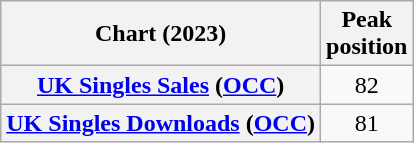<table class="wikitable plainrowheaders" style="text-align:center">
<tr>
<th scope="col">Chart (2023)</th>
<th scope="col">Peak<br>position</th>
</tr>
<tr>
<th scope="row"><a href='#'>UK Singles Sales</a> (<a href='#'>OCC</a>)</th>
<td>82</td>
</tr>
<tr>
<th scope="row"><a href='#'>UK Singles Downloads</a> (<a href='#'>OCC</a>)</th>
<td>81</td>
</tr>
</table>
